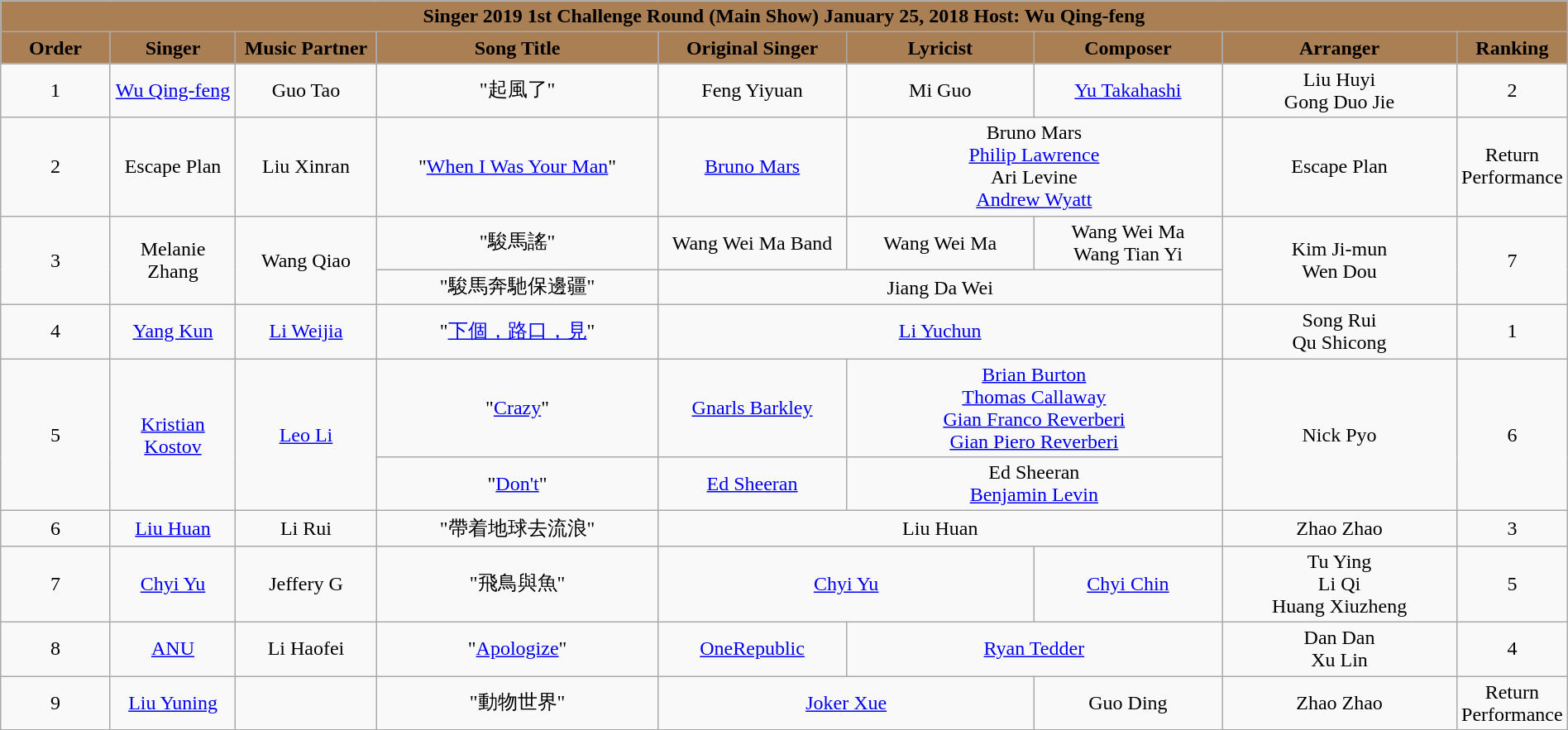<table class="wikitable sortable mw-collapsible" width="100%" style="text-align:center">
<tr align=center style="background:#AA7F54">
<td colspan="9"><div><strong>Singer 2019 1st Challenge Round (Main Show) January 25, 2018 Host: Wu Qing-feng</strong></div></td>
</tr>
<tr style="background:#AA7F54">
<td style="width:7%"><strong>Order</strong></td>
<td style="width:8%"><strong>Singer</strong></td>
<td style="width:9%"><strong>Music Partner</strong></td>
<td style="width:18%"><strong>Song Title</strong></td>
<td style="width:12%"><strong>Original Singer</strong></td>
<td style="width:12% "><strong>Lyricist</strong></td>
<td style="width:12%"><strong>Composer</strong></td>
<td style="width:15%"><strong>Arranger</strong></td>
<td style="width:7%"><strong>Ranking</strong></td>
</tr>
<tr>
<td>1</td>
<td><a href='#'>Wu Qing-feng</a></td>
<td>Guo Tao</td>
<td>"起風了"</td>
<td>Feng Yiyuan</td>
<td>Mi Guo</td>
<td><a href='#'>Yu Takahashi</a></td>
<td>Liu Huyi<br>Gong Duo Jie</td>
<td>2</td>
</tr>
<tr>
<td>2</td>
<td>Escape Plan</td>
<td>Liu Xinran</td>
<td>"<a href='#'>When I Was Your Man</a>"</td>
<td><a href='#'>Bruno Mars</a></td>
<td colspan="2">Bruno Mars<br><a href='#'>Philip Lawrence</a><br>Ari Levine<br><a href='#'>Andrew Wyatt</a></td>
<td>Escape Plan</td>
<td>Return Performance</td>
</tr>
<tr>
<td rowspan=2>3</td>
<td rowspan=2>Melanie Zhang</td>
<td rowspan=2>Wang Qiao</td>
<td>"駿馬謠"</td>
<td>Wang Wei Ma Band</td>
<td>Wang Wei Ma</td>
<td>Wang Wei Ma<br>Wang Tian Yi</td>
<td rowspan=2>Kim Ji-mun<br>Wen Dou</td>
<td rowspan=2>7</td>
</tr>
<tr>
<td>"駿馬奔馳保邊疆"</td>
<td colspan=3>Jiang Da Wei</td>
</tr>
<tr>
<td>4</td>
<td><a href='#'>Yang Kun</a></td>
<td><a href='#'>Li Weijia</a></td>
<td>"<a href='#'>下個，路口，見</a>"</td>
<td colspan="3"><a href='#'>Li Yuchun</a></td>
<td>Song Rui<br>Qu Shicong</td>
<td>1</td>
</tr>
<tr>
<td rowspan="2">5</td>
<td rowspan="2"><a href='#'>Kristian Kostov</a></td>
<td rowspan="2"><a href='#'>Leo Li</a></td>
<td>"<a href='#'>Crazy</a>"</td>
<td><a href='#'>Gnarls Barkley</a></td>
<td colspan="2"><a href='#'>Brian Burton</a><br><a href='#'>Thomas Callaway</a><br><a href='#'>Gian Franco Reverberi</a><br><a href='#'>Gian Piero Reverberi</a></td>
<td rowspan="2">Nick Pyo</td>
<td rowspan="2">6</td>
</tr>
<tr>
<td>"<a href='#'>Don't</a>"</td>
<td><a href='#'>Ed Sheeran</a></td>
<td colspan="2">Ed Sheeran<br><a href='#'>Benjamin Levin</a></td>
</tr>
<tr>
<td>6</td>
<td><a href='#'>Liu Huan</a></td>
<td>Li Rui</td>
<td>"帶着地球去流浪"</td>
<td colspan="3">Liu Huan</td>
<td>Zhao Zhao</td>
<td>3</td>
</tr>
<tr>
<td>7</td>
<td><a href='#'>Chyi Yu</a></td>
<td>Jeffery G</td>
<td>"飛鳥與魚"</td>
<td colspan=2><a href='#'>Chyi Yu</a></td>
<td><a href='#'>Chyi Chin</a></td>
<td>Tu Ying<br>Li Qi<br>Huang Xiuzheng</td>
<td>5</td>
</tr>
<tr>
<td>8</td>
<td><a href='#'>ANU</a></td>
<td>Li Haofei</td>
<td>"<a href='#'>Apologize</a>"</td>
<td><a href='#'>OneRepublic</a></td>
<td colspan="2"><a href='#'>Ryan Tedder</a></td>
<td>Dan Dan<br>Xu Lin</td>
<td>4</td>
</tr>
<tr>
<td>9</td>
<td><a href='#'>Liu Yuning</a></td>
<td></td>
<td>"動物世界"</td>
<td colspan="2"><a href='#'>Joker Xue</a></td>
<td>Guo Ding</td>
<td>Zhao Zhao</td>
<td>Return Performance</td>
</tr>
</table>
